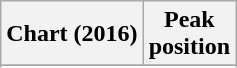<table class="wikitable sortable plainrowheaders" style="text-align:center">
<tr>
<th scope="col">Chart (2016)</th>
<th scope="col">Peak<br>position</th>
</tr>
<tr>
</tr>
<tr>
</tr>
<tr>
</tr>
<tr>
</tr>
<tr>
</tr>
<tr>
</tr>
<tr>
</tr>
<tr>
</tr>
<tr>
</tr>
<tr>
</tr>
<tr>
</tr>
<tr>
</tr>
<tr>
</tr>
<tr>
</tr>
<tr>
</tr>
<tr>
</tr>
<tr>
</tr>
<tr>
</tr>
<tr>
</tr>
</table>
